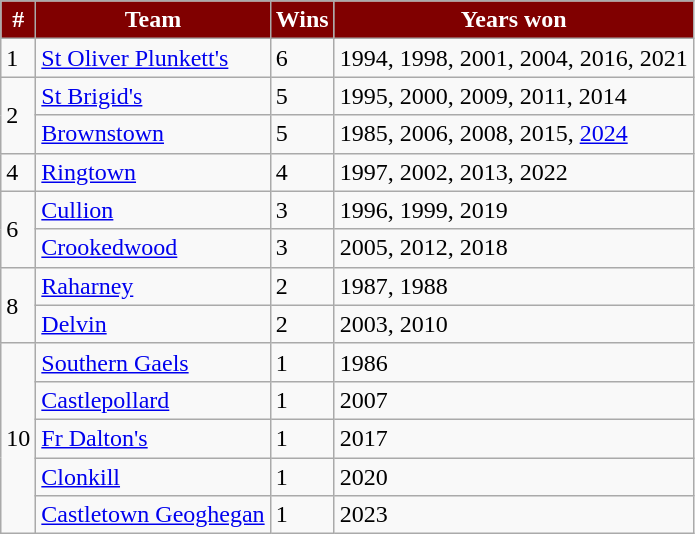<table class="wikitable">
<tr>
<th style="background:maroon;color:white">#</th>
<th style="background:maroon;color:white">Team</th>
<th style="background:maroon;color:white">Wins</th>
<th style="background:maroon;color:white">Years won</th>
</tr>
<tr>
<td>1</td>
<td> <a href='#'>St Oliver Plunkett's</a></td>
<td>6</td>
<td>1994, 1998, 2001, 2004, 2016, 2021</td>
</tr>
<tr>
<td rowspan=2>2</td>
<td> <a href='#'>St Brigid's</a></td>
<td>5</td>
<td>1995, 2000, 2009, 2011, 2014</td>
</tr>
<tr>
<td> <a href='#'>Brownstown</a></td>
<td>5</td>
<td>1985, 2006, 2008, 2015, <a href='#'>2024</a></td>
</tr>
<tr>
<td>4</td>
<td> <a href='#'>Ringtown</a></td>
<td>4</td>
<td>1997, 2002, 2013, 2022</td>
</tr>
<tr>
<td rowspan=2>6</td>
<td> <a href='#'>Cullion</a></td>
<td>3</td>
<td>1996, 1999, 2019</td>
</tr>
<tr>
<td> <a href='#'>Crookedwood</a></td>
<td>3</td>
<td>2005, 2012, 2018</td>
</tr>
<tr>
<td rowspan=2>8</td>
<td> <a href='#'>Raharney</a></td>
<td>2</td>
<td>1987, 1988</td>
</tr>
<tr>
<td> <a href='#'>Delvin</a></td>
<td>2</td>
<td>2003, 2010</td>
</tr>
<tr>
<td rowspan=5>10</td>
<td> <a href='#'>Southern Gaels</a></td>
<td>1</td>
<td>1986</td>
</tr>
<tr>
<td> <a href='#'>Castlepollard</a></td>
<td>1</td>
<td>2007</td>
</tr>
<tr>
<td> <a href='#'>Fr Dalton's</a></td>
<td>1</td>
<td>2017</td>
</tr>
<tr>
<td> <a href='#'>Clonkill</a></td>
<td>1</td>
<td>2020</td>
</tr>
<tr>
<td> <a href='#'>Castletown Geoghegan</a></td>
<td>1</td>
<td>2023</td>
</tr>
</table>
